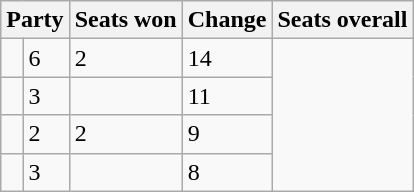<table class="wikitable">
<tr>
<th colspan=2>Party</th>
<th>Seats won</th>
<th>Change</th>
<th>Seats overall</th>
</tr>
<tr>
<td></td>
<td>6</td>
<td> 2</td>
<td>14</td>
</tr>
<tr>
<td></td>
<td>3</td>
<td></td>
<td>11</td>
</tr>
<tr>
<td></td>
<td>2</td>
<td> 2</td>
<td>9</td>
</tr>
<tr>
<td></td>
<td>3</td>
<td></td>
<td>8</td>
</tr>
</table>
